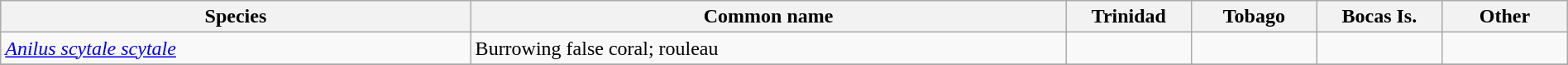<table width=100% class="wikitable">
<tr>
<th scope="col" width=30%>Species</th>
<th scope="col" width=38%>Common name</th>
<th scope="col" width=8%>Trinidad</th>
<th scope="col" width=8%>Tobago</th>
<th scope="col" width=8%>Bocas Is.</th>
<th scope="col" width=8%>Other</th>
</tr>
<tr>
<td><em><a href='#'>Anilus scytale scytale</a></em></td>
<td>Burrowing false coral; rouleau</td>
<td></td>
<td></td>
<td></td>
<td></td>
</tr>
<tr>
</tr>
</table>
